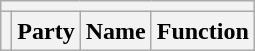<table class="wikitable">
<tr>
<th colspan="4"></th>
</tr>
<tr>
<th></th>
<th>Party</th>
<th>Name</th>
<th>Function<br>








 


</th>
</tr>
</table>
